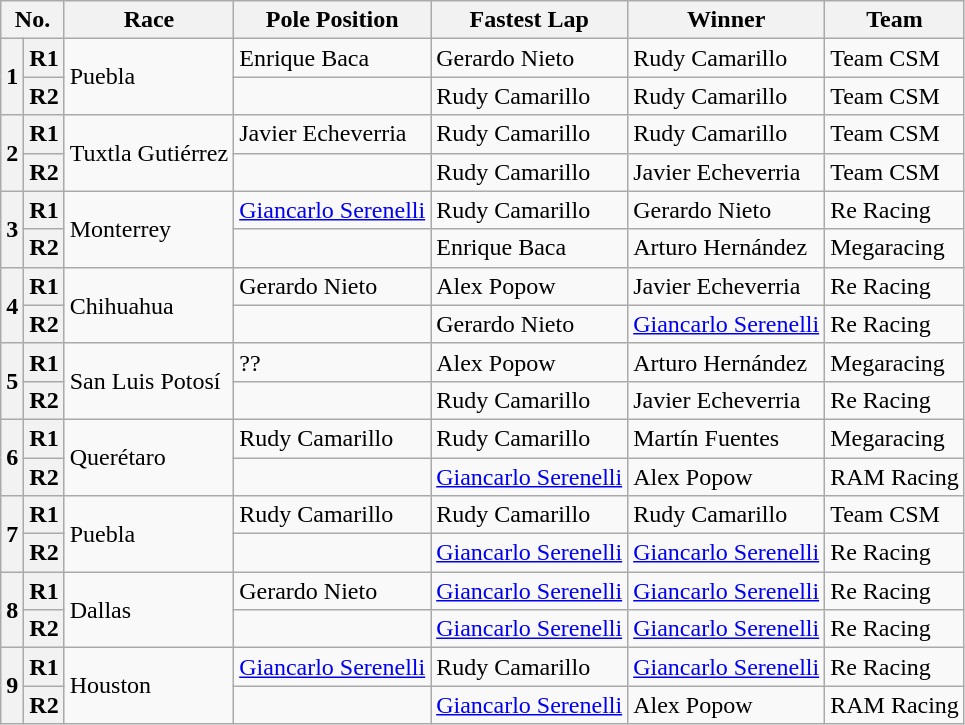<table class="wikitable">
<tr>
<th colspan=2>No.</th>
<th>Race</th>
<th>Pole Position</th>
<th>Fastest Lap</th>
<th>Winner</th>
<th>Team</th>
</tr>
<tr>
<th rowspan=2>1</th>
<th>R1</th>
<td rowspan=2> Puebla</td>
<td> Enrique Baca</td>
<td> Gerardo Nieto</td>
<td> Rudy Camarillo</td>
<td> Team CSM</td>
</tr>
<tr>
<th>R2</th>
<td></td>
<td> Rudy Camarillo</td>
<td> Rudy Camarillo</td>
<td> Team CSM</td>
</tr>
<tr>
<th rowspan=2>2</th>
<th>R1</th>
<td rowspan=2> Tuxtla Gutiérrez</td>
<td> Javier Echeverria</td>
<td> Rudy Camarillo</td>
<td> Rudy Camarillo</td>
<td> Team CSM</td>
</tr>
<tr>
<th>R2</th>
<td></td>
<td> Rudy Camarillo</td>
<td> Javier Echeverria</td>
<td> Team CSM</td>
</tr>
<tr>
<th rowspan=2>3</th>
<th>R1</th>
<td rowspan=2> Monterrey</td>
<td> <a href='#'>Giancarlo Serenelli</a></td>
<td> Rudy Camarillo</td>
<td> Gerardo Nieto</td>
<td> Re Racing</td>
</tr>
<tr>
<th>R2</th>
<td></td>
<td> Enrique Baca</td>
<td> Arturo Hernández</td>
<td> Megaracing</td>
</tr>
<tr>
<th rowspan=2>4</th>
<th>R1</th>
<td rowspan=2> Chihuahua</td>
<td> Gerardo Nieto</td>
<td> Alex Popow</td>
<td> Javier Echeverria</td>
<td> Re Racing</td>
</tr>
<tr>
<th>R2</th>
<td></td>
<td> Gerardo Nieto</td>
<td> <a href='#'>Giancarlo Serenelli</a></td>
<td> Re Racing</td>
</tr>
<tr>
<th rowspan=2>5</th>
<th>R1</th>
<td rowspan=2> San Luis Potosí</td>
<td>??</td>
<td> Alex Popow</td>
<td> Arturo Hernández</td>
<td> Megaracing</td>
</tr>
<tr>
<th>R2</th>
<td></td>
<td> Rudy Camarillo</td>
<td> Javier Echeverria</td>
<td> Re Racing</td>
</tr>
<tr>
<th rowspan=2>6</th>
<th>R1</th>
<td rowspan=2> Querétaro</td>
<td> Rudy Camarillo</td>
<td> Rudy Camarillo</td>
<td> Martín Fuentes</td>
<td> Megaracing</td>
</tr>
<tr>
<th>R2</th>
<td></td>
<td> <a href='#'>Giancarlo Serenelli</a></td>
<td> Alex Popow</td>
<td> RAM Racing</td>
</tr>
<tr>
<th rowspan=2>7</th>
<th>R1</th>
<td rowspan=2> Puebla</td>
<td> Rudy Camarillo</td>
<td> Rudy Camarillo</td>
<td> Rudy Camarillo</td>
<td> Team CSM</td>
</tr>
<tr>
<th>R2</th>
<td></td>
<td> <a href='#'>Giancarlo Serenelli</a></td>
<td> <a href='#'>Giancarlo Serenelli</a></td>
<td> Re Racing</td>
</tr>
<tr>
<th rowspan=2>8</th>
<th>R1</th>
<td rowspan=2> Dallas</td>
<td> Gerardo Nieto</td>
<td> <a href='#'>Giancarlo Serenelli</a></td>
<td> <a href='#'>Giancarlo Serenelli</a></td>
<td> Re Racing</td>
</tr>
<tr>
<th>R2</th>
<td></td>
<td> <a href='#'>Giancarlo Serenelli</a></td>
<td> <a href='#'>Giancarlo Serenelli</a></td>
<td> Re Racing</td>
</tr>
<tr>
<th rowspan=2>9</th>
<th>R1</th>
<td rowspan=2> Houston</td>
<td> <a href='#'>Giancarlo Serenelli</a></td>
<td> Rudy Camarillo</td>
<td> <a href='#'>Giancarlo Serenelli</a></td>
<td> Re Racing</td>
</tr>
<tr>
<th>R2</th>
<td></td>
<td> <a href='#'>Giancarlo Serenelli</a></td>
<td> Alex Popow</td>
<td> RAM Racing</td>
</tr>
</table>
